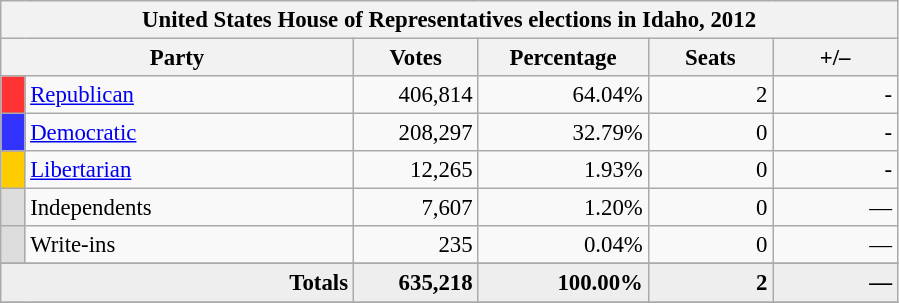<table class="wikitable" style="font-size: 95%;">
<tr>
<th colspan="6">United States House of Representatives elections in Idaho, 2012</th>
</tr>
<tr>
<th colspan=2 style="width: 15em">Party</th>
<th style="width: 5em">Votes</th>
<th style="width: 7em">Percentage</th>
<th style="width: 5em">Seats</th>
<th style="width: 5em">+/–</th>
</tr>
<tr>
<th style="background-color:#FF3333; width: 3px"></th>
<td style="width: 130px"><a href='#'>Republican</a></td>
<td align="right">406,814</td>
<td align="right">64.04%</td>
<td align="right">2</td>
<td align="right">-</td>
</tr>
<tr>
<th style="background-color:#3333FF; width: 3px"></th>
<td style="width: 130px"><a href='#'>Democratic</a></td>
<td align="right">208,297</td>
<td align="right">32.79%</td>
<td align="right">0</td>
<td align="right">-</td>
</tr>
<tr>
<th style="background-color:#FFCC00; width: 3px"></th>
<td style="width: 130px"><a href='#'>Libertarian</a></td>
<td align="right">12,265</td>
<td align="right">1.93%</td>
<td align="right">0</td>
<td align="right">-</td>
</tr>
<tr>
<th style="background-color:#DDDDDD; width: 3px"></th>
<td style="width: 130px">Independents</td>
<td align="right">7,607</td>
<td align="right">1.20%</td>
<td align="right">0</td>
<td align="right">—</td>
</tr>
<tr>
<th style="background-color:#DDDDDD; width: 3px"></th>
<td style="width: 130px">Write-ins</td>
<td align="right">235</td>
<td align="right">0.04%</td>
<td align="right">0</td>
<td align="right">—</td>
</tr>
<tr>
</tr>
<tr bgcolor="#EEEEEE">
<td colspan="2" align="right"><strong>Totals</strong></td>
<td align="right"><strong>635,218</strong></td>
<td align="right"><strong>100.00%</strong></td>
<td align="right"><strong>2</strong></td>
<td align="right"><strong>—</strong></td>
</tr>
<tr bgcolor="#EEEEEE">
</tr>
</table>
